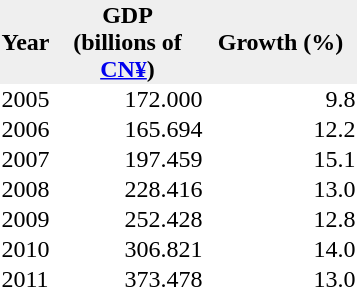<table border="0" align=right; style="float:right; margin: 1em;border-collapse:collapse;">
<tr>
<th style="background:#efefef;">Year</th>
<th style="background:#efefef; width:100px;">GDP<br>(billions of <a href='#'>CN¥</a>)</th>
<th style="background:#efefef; width:100px;">Growth (%)</th>
</tr>
<tr>
<td>2005</td>
<td style="text-align:right;">172.000</td>
<td style="text-align:right;">9.8</td>
</tr>
<tr>
<td>2006</td>
<td style="text-align:right;">165.694</td>
<td style="text-align:right;">12.2</td>
</tr>
<tr>
<td>2007</td>
<td style="text-align:right;">197.459</td>
<td style="text-align:right;">15.1</td>
</tr>
<tr>
<td>2008</td>
<td style="text-align:right;">228.416</td>
<td style="text-align:right;">13.0</td>
</tr>
<tr>
<td>2009</td>
<td style="text-align:right;">252.428</td>
<td style="text-align:right;">12.8</td>
</tr>
<tr>
<td>2010</td>
<td style="text-align:right;">306.821</td>
<td style="text-align:right;">14.0</td>
</tr>
<tr>
<td>2011</td>
<td style="text-align:right;">373.478</td>
<td style="text-align:right;">13.0</td>
</tr>
</table>
